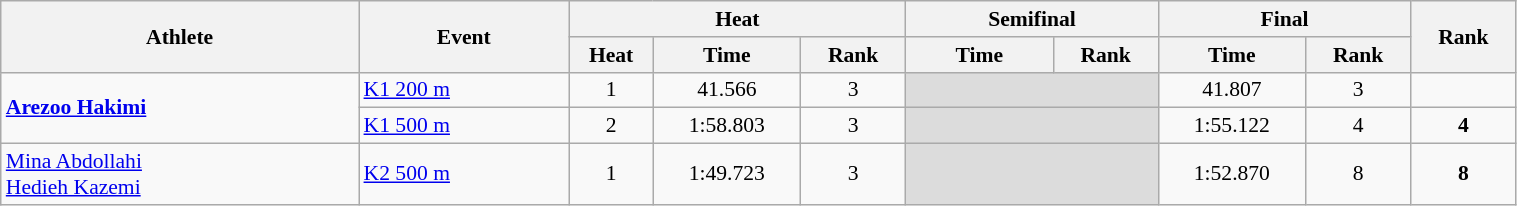<table class="wikitable" width="80%" style="text-align:center; font-size:90%">
<tr>
<th rowspan="2" width="17%">Athlete</th>
<th rowspan="2" width="10%">Event</th>
<th colspan="3">Heat</th>
<th colspan="2">Semifinal</th>
<th colspan="2">Final</th>
<th rowspan="2" width="5%">Rank</th>
</tr>
<tr>
<th width="4%">Heat</th>
<th width="7%">Time</th>
<th width="5%">Rank</th>
<th width="7%">Time</th>
<th width="5%">Rank</th>
<th width="7%">Time</th>
<th width="5%">Rank</th>
</tr>
<tr>
<td rowspan=2 align="left"><strong><a href='#'>Arezoo Hakimi</a></strong></td>
<td align="left"><a href='#'>K1 200 m</a></td>
<td>1</td>
<td>41.566</td>
<td>3 <strong></strong></td>
<td colspan=2 bgcolor=#DCDCDC></td>
<td>41.807</td>
<td>3</td>
<td></td>
</tr>
<tr>
<td align="left"><a href='#'>K1 500 m</a></td>
<td>2</td>
<td>1:58.803</td>
<td>3 <strong></strong></td>
<td colspan=2 bgcolor=#DCDCDC></td>
<td>1:55.122</td>
<td>4</td>
<td><strong>4 </strong></td>
</tr>
<tr>
<td align="left"><a href='#'>Mina Abdollahi</a><br><a href='#'>Hedieh Kazemi</a></td>
<td align="left"><a href='#'>K2 500 m</a></td>
<td>1</td>
<td>1:49.723</td>
<td>3 <strong></strong></td>
<td colspan=2 bgcolor=#DCDCDC></td>
<td>1:52.870</td>
<td>8</td>
<td><strong>8 </strong></td>
</tr>
</table>
